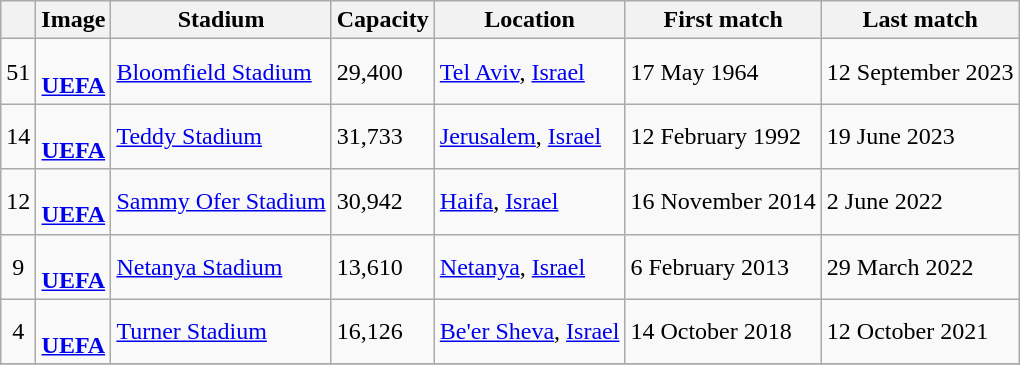<table class="wikitable">
<tr>
<th></th>
<th>Image</th>
<th>Stadium</th>
<th>Capacity</th>
<th>Location</th>
<th>First match</th>
<th>Last match</th>
</tr>
<tr>
<td align=center>51</td>
<td align=center><br><strong><a href='#'>UEFA</a></strong> </td>
<td><a href='#'>Bloomfield Stadium</a></td>
<td>29,400</td>
<td><a href='#'>Tel Aviv</a>, <a href='#'>Israel</a></td>
<td>17 May 1964</td>
<td>12 September 2023</td>
</tr>
<tr>
<td align=center>14</td>
<td align=center><br><strong><a href='#'>UEFA</a></strong> </td>
<td><a href='#'>Teddy Stadium</a></td>
<td>31,733</td>
<td><a href='#'>Jerusalem</a>, <a href='#'>Israel</a></td>
<td>12 February 1992</td>
<td>19 June 2023</td>
</tr>
<tr>
<td align=center>12</td>
<td align=center><br><strong><a href='#'>UEFA</a></strong> </td>
<td><a href='#'>Sammy Ofer Stadium</a></td>
<td>30,942</td>
<td><a href='#'>Haifa</a>, <a href='#'>Israel</a></td>
<td>16 November 2014</td>
<td>2 June 2022</td>
</tr>
<tr>
<td align=center>9</td>
<td align=center><br><strong><a href='#'>UEFA</a></strong> </td>
<td><a href='#'>Netanya Stadium</a></td>
<td>13,610</td>
<td><a href='#'>Netanya</a>, <a href='#'>Israel</a></td>
<td>6 February 2013</td>
<td>29 March 2022</td>
</tr>
<tr>
<td align=center>4</td>
<td align=center><br><strong><a href='#'>UEFA</a></strong> </td>
<td><a href='#'>Turner Stadium</a></td>
<td>16,126</td>
<td><a href='#'>Be'er Sheva</a>, <a href='#'>Israel</a></td>
<td>14 October 2018</td>
<td>12 October 2021</td>
</tr>
<tr>
</tr>
</table>
